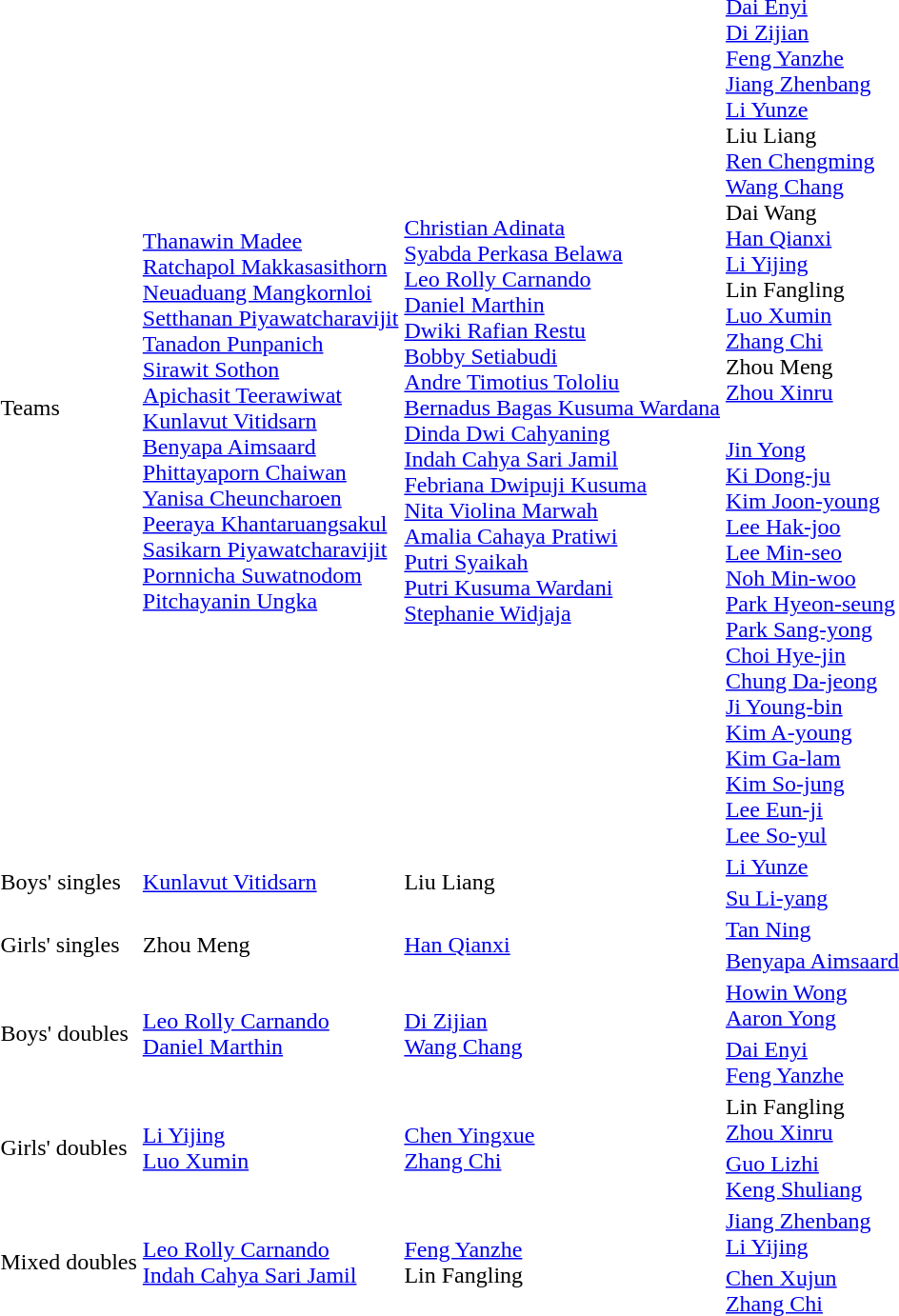<table>
<tr>
<td rowspan=2>Teams</td>
<td rowspan=2><br><a href='#'>Thanawin Madee</a><br><a href='#'>Ratchapol Makkasasithorn</a><br><a href='#'>Neuaduang Mangkornloi</a><br><a href='#'>Setthanan Piyawatcharavijit</a><br><a href='#'>Tanadon Punpanich</a><br><a href='#'>Sirawit Sothon</a><br><a href='#'>Apichasit Teerawiwat</a><br><a href='#'>Kunlavut Vitidsarn</a><br><a href='#'>Benyapa Aimsaard</a><br><a href='#'>Phittayaporn Chaiwan</a><br><a href='#'>Yanisa Cheuncharoen</a><br><a href='#'>Peeraya Khantaruangsakul</a><br><a href='#'>Sasikarn Piyawatcharavijit</a><br><a href='#'>Pornnicha Suwatnodom</a><br><a href='#'>Pitchayanin Ungka</a></td>
<td rowspan=2><br><a href='#'>Christian Adinata</a><br><a href='#'>Syabda Perkasa Belawa</a><br><a href='#'>Leo Rolly Carnando</a><br><a href='#'>Daniel Marthin</a><br><a href='#'>Dwiki Rafian Restu</a><br><a href='#'>Bobby Setiabudi</a><br><a href='#'>Andre Timotius Tololiu</a><br><a href='#'>Bernadus Bagas Kusuma Wardana</a><br><a href='#'>Dinda Dwi Cahyaning</a><br><a href='#'>Indah Cahya Sari Jamil</a><br><a href='#'>Febriana Dwipuji Kusuma</a><br><a href='#'>Nita Violina Marwah</a><br><a href='#'>Amalia Cahaya Pratiwi</a><br><a href='#'>Putri Syaikah</a><br><a href='#'>Putri Kusuma Wardani</a><br><a href='#'>Stephanie Widjaja</a></td>
<td> <br> <a href='#'>Dai Enyi</a><br><a href='#'>Di Zijian</a><br><a href='#'>Feng Yanzhe</a><br><a href='#'>Jiang Zhenbang</a><br><a href='#'>Li Yunze</a><br>Liu Liang<br><a href='#'>Ren Chengming</a><br><a href='#'>Wang Chang</a><br>Dai Wang<br><a href='#'>Han Qianxi</a><br><a href='#'>Li Yijing</a><br>Lin Fangling<br><a href='#'>Luo Xumin</a><br><a href='#'>Zhang Chi</a><br>Zhou Meng<br><a href='#'>Zhou Xinru</a></td>
</tr>
<tr>
<td> <br> <a href='#'>Jin Yong</a><br><a href='#'>Ki Dong-ju</a><br><a href='#'>Kim Joon-young</a><br><a href='#'>Lee Hak-joo</a><br><a href='#'>Lee Min-seo</a><br><a href='#'>Noh Min-woo</a><br><a href='#'>Park Hyeon-seung</a><br><a href='#'>Park Sang-yong</a><br><a href='#'>Choi Hye-jin</a><br><a href='#'>Chung Da-jeong</a><br><a href='#'>Ji Young-bin</a><br><a href='#'>Kim A-young</a><br><a href='#'>Kim Ga-lam</a><br><a href='#'>Kim So-jung</a><br><a href='#'>Lee Eun-ji</a><br><a href='#'>Lee So-yul</a></td>
</tr>
<tr>
<td rowspan=2>Boys' singles<br></td>
<td rowspan=2> <a href='#'>Kunlavut Vitidsarn</a></td>
<td rowspan=2> Liu Liang</td>
<td> <a href='#'>Li Yunze</a></td>
</tr>
<tr>
<td> <a href='#'>Su Li-yang</a></td>
</tr>
<tr>
<td rowspan=2>Girls' singles<br></td>
<td rowspan=2> Zhou Meng</td>
<td rowspan=2> <a href='#'>Han Qianxi</a></td>
<td> <a href='#'>Tan Ning</a></td>
</tr>
<tr>
<td> <a href='#'>Benyapa Aimsaard</a></td>
</tr>
<tr>
<td rowspan=2>Boys' doubles<br></td>
<td rowspan=2> <a href='#'>Leo Rolly Carnando</a><br> <a href='#'>Daniel Marthin</a></td>
<td rowspan=2> <a href='#'>Di Zijian</a><br> <a href='#'>Wang Chang</a></td>
<td> <a href='#'>Howin Wong</a><br> <a href='#'>Aaron Yong</a></td>
</tr>
<tr>
<td> <a href='#'>Dai Enyi</a><br> <a href='#'>Feng Yanzhe</a></td>
</tr>
<tr>
<td rowspan=2>Girls' doubles<br></td>
<td rowspan=2> <a href='#'>Li Yijing</a><br> <a href='#'>Luo Xumin</a></td>
<td rowspan=2> <a href='#'>Chen Yingxue</a><br> <a href='#'>Zhang Chi</a></td>
<td> Lin Fangling<br> <a href='#'>Zhou Xinru</a></td>
</tr>
<tr>
<td> <a href='#'>Guo Lizhi</a><br> <a href='#'>Keng Shuliang</a></td>
</tr>
<tr>
<td rowspan=2>Mixed doubles<br></td>
<td rowspan=2> <a href='#'>Leo Rolly Carnando</a><br> <a href='#'>Indah Cahya Sari Jamil</a></td>
<td rowspan=2> <a href='#'>Feng Yanzhe</a><br> Lin Fangling</td>
<td> <a href='#'>Jiang Zhenbang</a><br> <a href='#'>Li Yijing</a></td>
</tr>
<tr>
<td> <a href='#'>Chen Xujun</a><br> <a href='#'>Zhang Chi</a></td>
</tr>
<tr>
</tr>
</table>
